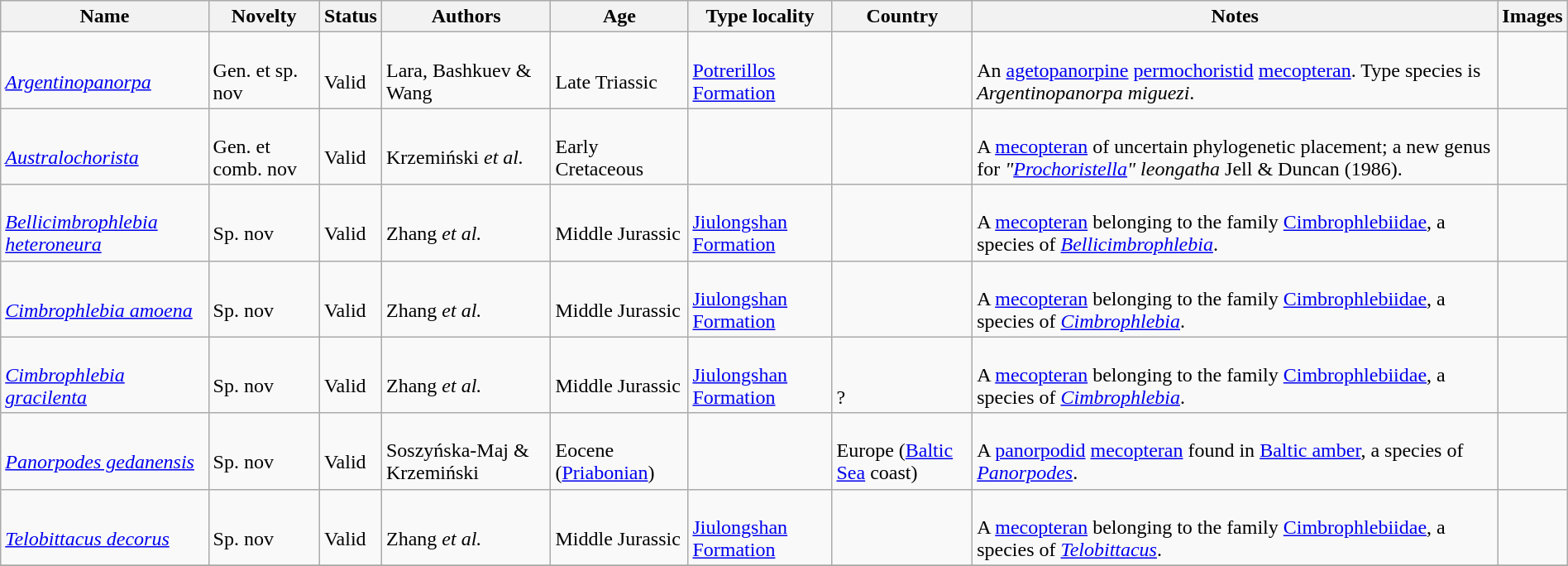<table class="wikitable sortable" align="center" width="100%">
<tr>
<th>Name</th>
<th>Novelty</th>
<th>Status</th>
<th>Authors</th>
<th>Age</th>
<th>Type locality</th>
<th>Country</th>
<th>Notes</th>
<th>Images</th>
</tr>
<tr>
<td><br><em><a href='#'>Argentinopanorpa</a></em></td>
<td><br>Gen. et sp. nov</td>
<td><br>Valid</td>
<td><br>Lara, Bashkuev & Wang</td>
<td><br>Late Triassic</td>
<td><br><a href='#'>Potrerillos Formation</a></td>
<td><br></td>
<td><br>An <a href='#'>agetopanorpine</a> <a href='#'>permochoristid</a> <a href='#'>mecopteran</a>. Type species is <em>Argentinopanorpa miguezi</em>.</td>
<td></td>
</tr>
<tr>
<td><br><em><a href='#'>Australochorista</a></em></td>
<td><br>Gen. et comb. nov</td>
<td><br>Valid</td>
<td><br>Krzemiński <em>et al.</em></td>
<td><br>Early Cretaceous</td>
<td></td>
<td><br></td>
<td><br>A <a href='#'>mecopteran</a> of uncertain phylogenetic placement; a new genus for <em>"<a href='#'>Prochoristella</a>" leongatha</em> Jell & Duncan (1986).</td>
<td></td>
</tr>
<tr>
<td><br><em><a href='#'>Bellicimbrophlebia heteroneura</a></em></td>
<td><br>Sp. nov</td>
<td><br>Valid</td>
<td><br>Zhang <em>et al.</em></td>
<td><br>Middle Jurassic</td>
<td><br><a href='#'>Jiulongshan Formation</a></td>
<td><br></td>
<td><br>A <a href='#'>mecopteran</a> belonging to the family <a href='#'>Cimbrophlebiidae</a>, a species of <em><a href='#'>Bellicimbrophlebia</a></em>.</td>
<td></td>
</tr>
<tr>
<td><br><em><a href='#'>Cimbrophlebia amoena</a></em></td>
<td><br>Sp. nov</td>
<td><br>Valid</td>
<td><br>Zhang <em>et al.</em></td>
<td><br>Middle Jurassic</td>
<td><br><a href='#'>Jiulongshan Formation</a></td>
<td><br></td>
<td><br>A <a href='#'>mecopteran</a> belonging to the family <a href='#'>Cimbrophlebiidae</a>, a species of <em><a href='#'>Cimbrophlebia</a></em>.</td>
<td></td>
</tr>
<tr>
<td><br><em><a href='#'>Cimbrophlebia gracilenta</a></em></td>
<td><br>Sp. nov</td>
<td><br>Valid</td>
<td><br>Zhang <em>et al.</em></td>
<td><br>Middle Jurassic</td>
<td><br><a href='#'>Jiulongshan Formation</a></td>
<td><br><br>
?</td>
<td><br>A <a href='#'>mecopteran</a> belonging to the family <a href='#'>Cimbrophlebiidae</a>, a species of <em><a href='#'>Cimbrophlebia</a></em>.</td>
<td></td>
</tr>
<tr>
<td><br><em><a href='#'>Panorpodes gedanensis</a></em></td>
<td><br>Sp. nov</td>
<td><br>Valid</td>
<td><br>Soszyńska-Maj & Krzemiński</td>
<td><br>Eocene (<a href='#'>Priabonian</a>)</td>
<td></td>
<td><br>Europe (<a href='#'>Baltic Sea</a> coast)</td>
<td><br>A <a href='#'>panorpodid</a> <a href='#'>mecopteran</a> found in <a href='#'>Baltic amber</a>, a species of <em><a href='#'>Panorpodes</a></em>.</td>
<td></td>
</tr>
<tr>
<td><br><em><a href='#'>Telobittacus decorus</a></em></td>
<td><br>Sp. nov</td>
<td><br>Valid</td>
<td><br>Zhang <em>et al.</em></td>
<td><br>Middle Jurassic</td>
<td><br><a href='#'>Jiulongshan Formation</a></td>
<td><br></td>
<td><br>A <a href='#'>mecopteran</a> belonging to the family <a href='#'>Cimbrophlebiidae</a>, a species of <em><a href='#'>Telobittacus</a></em>.</td>
<td></td>
</tr>
<tr>
</tr>
</table>
